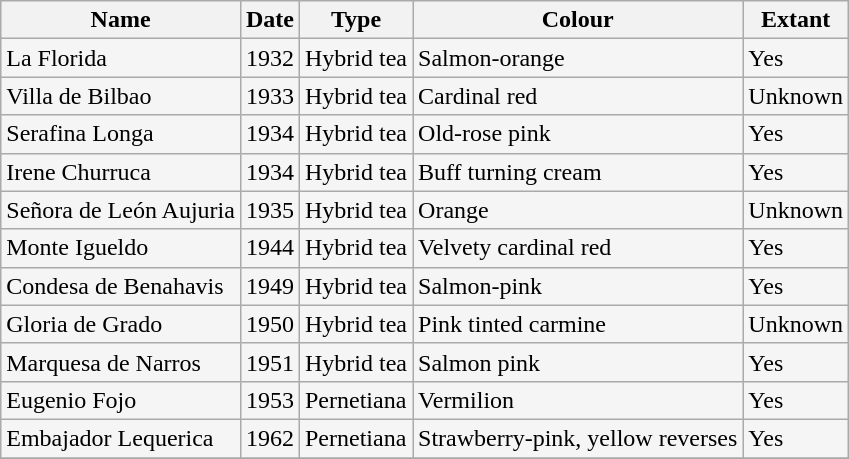<table class="wikitable sortable" style="border: 1px solid darkgray; background: whitesmoke; ">
<tr>
<th>Name</th>
<th>Date</th>
<th>Type</th>
<th>Colour</th>
<th>Extant</th>
</tr>
<tr>
<td>La Florida</td>
<td>1932</td>
<td>Hybrid tea</td>
<td>Salmon-orange</td>
<td>Yes</td>
</tr>
<tr>
<td>Villa de Bilbao</td>
<td>1933</td>
<td>Hybrid tea</td>
<td>Cardinal red</td>
<td>Unknown</td>
</tr>
<tr>
<td>Serafina Longa</td>
<td>1934</td>
<td>Hybrid tea</td>
<td>Old-rose pink</td>
<td>Yes</td>
</tr>
<tr>
<td>Irene Churruca</td>
<td>1934</td>
<td>Hybrid tea</td>
<td>Buff turning cream</td>
<td>Yes</td>
</tr>
<tr>
<td>Señora de León Aujuria</td>
<td>1935</td>
<td>Hybrid tea</td>
<td>Orange</td>
<td>Unknown</td>
</tr>
<tr>
<td>Monte Igueldo</td>
<td>1944</td>
<td>Hybrid tea</td>
<td>Velvety cardinal red</td>
<td>Yes</td>
</tr>
<tr>
<td>Condesa de Benahavis</td>
<td>1949</td>
<td>Hybrid tea</td>
<td>Salmon-pink</td>
<td>Yes</td>
</tr>
<tr>
<td>Gloria de Grado</td>
<td>1950</td>
<td>Hybrid tea</td>
<td>Pink tinted carmine</td>
<td>Unknown</td>
</tr>
<tr>
<td>Marquesa de Narros</td>
<td>1951</td>
<td>Hybrid tea</td>
<td>Salmon pink</td>
<td>Yes</td>
</tr>
<tr>
<td>Eugenio Fojo</td>
<td>1953</td>
<td>Pernetiana</td>
<td>Vermilion</td>
<td>Yes</td>
</tr>
<tr>
<td>Embajador Lequerica</td>
<td>1962</td>
<td>Pernetiana</td>
<td>Strawberry-pink, yellow reverses</td>
<td>Yes</td>
</tr>
<tr>
</tr>
</table>
